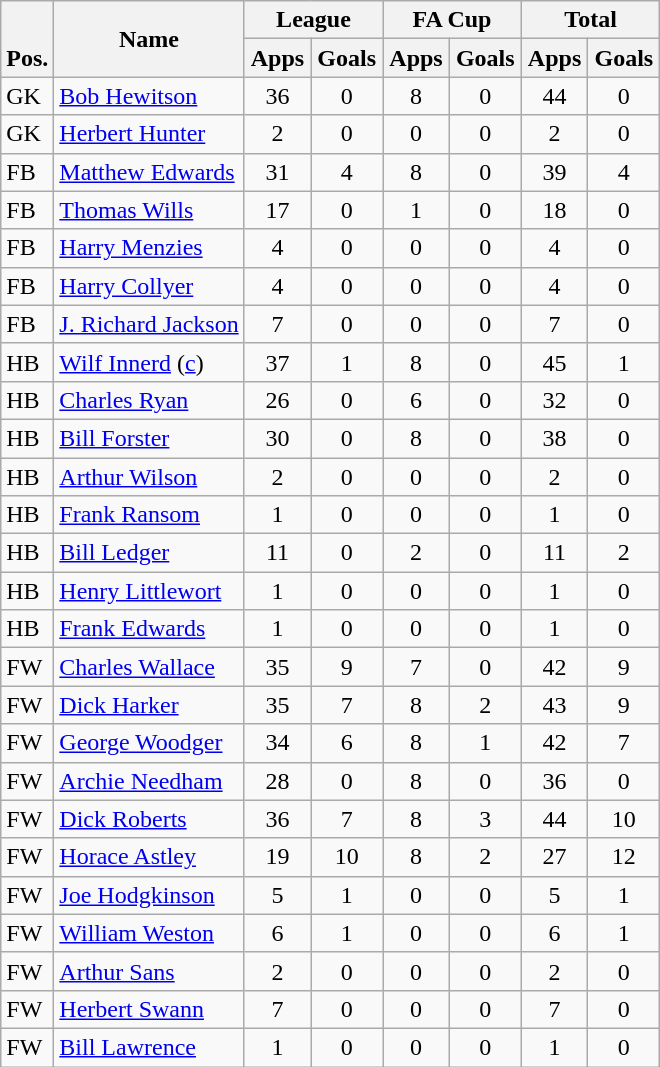<table class="wikitable" style="text-align:center">
<tr>
<th rowspan="2" valign="bottom">Pos.</th>
<th rowspan="2">Name</th>
<th colspan="2" width="85">League</th>
<th colspan="2" width="85">FA Cup</th>
<th colspan="2" width="85">Total</th>
</tr>
<tr>
<th>Apps</th>
<th>Goals</th>
<th>Apps</th>
<th>Goals</th>
<th>Apps</th>
<th>Goals</th>
</tr>
<tr>
<td align="left">GK</td>
<td align="left"> <a href='#'>Bob Hewitson</a></td>
<td>36</td>
<td>0</td>
<td>8</td>
<td>0</td>
<td>44</td>
<td>0</td>
</tr>
<tr>
<td align="left">GK</td>
<td align="left"> <a href='#'>Herbert Hunter</a></td>
<td>2</td>
<td>0</td>
<td>0</td>
<td>0</td>
<td>2</td>
<td>0</td>
</tr>
<tr>
<td align="left">FB</td>
<td align="left"> <a href='#'>Matthew Edwards</a></td>
<td>31</td>
<td>4</td>
<td>8</td>
<td>0</td>
<td>39</td>
<td>4</td>
</tr>
<tr>
<td align="left">FB</td>
<td align="left"> <a href='#'>Thomas Wills</a></td>
<td>17</td>
<td>0</td>
<td>1</td>
<td>0</td>
<td>18</td>
<td>0</td>
</tr>
<tr>
<td align="left">FB</td>
<td align="left"> <a href='#'>Harry Menzies</a></td>
<td>4</td>
<td>0</td>
<td>0</td>
<td>0</td>
<td>4</td>
<td>0</td>
</tr>
<tr>
<td align="left">FB</td>
<td align="left"> <a href='#'>Harry Collyer</a></td>
<td>4</td>
<td>0</td>
<td>0</td>
<td>0</td>
<td>4</td>
<td>0</td>
</tr>
<tr>
<td align="left">FB</td>
<td align="left"> <a href='#'>J. Richard Jackson</a></td>
<td>7</td>
<td>0</td>
<td>0</td>
<td>0</td>
<td>7</td>
<td>0</td>
</tr>
<tr>
<td align="left">HB</td>
<td align="left"> <a href='#'>Wilf Innerd</a> (<a href='#'>c</a>)</td>
<td>37</td>
<td>1</td>
<td>8</td>
<td>0</td>
<td>45</td>
<td>1</td>
</tr>
<tr>
<td align="left">HB</td>
<td align="left"> <a href='#'>Charles Ryan</a></td>
<td>26</td>
<td>0</td>
<td>6</td>
<td>0</td>
<td>32</td>
<td>0</td>
</tr>
<tr>
<td align="left">HB</td>
<td align="left"> <a href='#'>Bill Forster</a></td>
<td>30</td>
<td>0</td>
<td>8</td>
<td>0</td>
<td>38</td>
<td>0</td>
</tr>
<tr>
<td align="left">HB</td>
<td align="left"> <a href='#'>Arthur Wilson</a></td>
<td>2</td>
<td>0</td>
<td>0</td>
<td>0</td>
<td>2</td>
<td>0</td>
</tr>
<tr>
<td align="left">HB</td>
<td align="left"> <a href='#'>Frank Ransom</a></td>
<td>1</td>
<td>0</td>
<td>0</td>
<td>0</td>
<td>1</td>
<td>0</td>
</tr>
<tr>
<td align="left">HB</td>
<td align="left"> <a href='#'>Bill Ledger</a></td>
<td>11</td>
<td>0</td>
<td>2</td>
<td>0</td>
<td>11</td>
<td>2</td>
</tr>
<tr>
<td align="left">HB</td>
<td align="left"> <a href='#'>Henry Littlewort</a></td>
<td>1</td>
<td>0</td>
<td>0</td>
<td>0</td>
<td>1</td>
<td>0</td>
</tr>
<tr>
<td align="left">HB</td>
<td align="left"> <a href='#'>Frank Edwards</a></td>
<td>1</td>
<td>0</td>
<td>0</td>
<td>0</td>
<td>1</td>
<td>0</td>
</tr>
<tr>
<td align="left">FW</td>
<td align="left"> <a href='#'>Charles Wallace</a></td>
<td>35</td>
<td>9</td>
<td>7</td>
<td>0</td>
<td>42</td>
<td>9</td>
</tr>
<tr>
<td align="left">FW</td>
<td align="left"> <a href='#'>Dick Harker</a></td>
<td>35</td>
<td>7</td>
<td>8</td>
<td>2</td>
<td>43</td>
<td>9</td>
</tr>
<tr>
<td align="left">FW</td>
<td align="left"> <a href='#'>George Woodger</a></td>
<td>34</td>
<td>6</td>
<td>8</td>
<td>1</td>
<td>42</td>
<td>7</td>
</tr>
<tr>
<td align="left">FW</td>
<td align="left"> <a href='#'>Archie Needham</a></td>
<td>28</td>
<td>0</td>
<td>8</td>
<td>0</td>
<td>36</td>
<td>0</td>
</tr>
<tr>
<td align="left">FW</td>
<td align="left"> <a href='#'>Dick Roberts</a></td>
<td>36</td>
<td>7</td>
<td>8</td>
<td>3</td>
<td>44</td>
<td>10</td>
</tr>
<tr>
<td align="left">FW</td>
<td align="left"> <a href='#'>Horace Astley</a></td>
<td>19</td>
<td>10</td>
<td>8</td>
<td>2</td>
<td>27</td>
<td>12</td>
</tr>
<tr>
<td align="left">FW</td>
<td align="left"> <a href='#'>Joe Hodgkinson</a></td>
<td>5</td>
<td>1</td>
<td>0</td>
<td>0</td>
<td>5</td>
<td>1</td>
</tr>
<tr>
<td align="left">FW</td>
<td align="left"> <a href='#'>William Weston</a></td>
<td>6</td>
<td>1</td>
<td>0</td>
<td>0</td>
<td>6</td>
<td>1</td>
</tr>
<tr>
<td align="left">FW</td>
<td align="left"> <a href='#'>Arthur Sans</a></td>
<td>2</td>
<td>0</td>
<td>0</td>
<td>0</td>
<td>2</td>
<td>0</td>
</tr>
<tr>
<td align="left">FW</td>
<td align="left"> <a href='#'>Herbert Swann</a></td>
<td>7</td>
<td>0</td>
<td>0</td>
<td>0</td>
<td>7</td>
<td>0</td>
</tr>
<tr>
<td align="left">FW</td>
<td align="left"> <a href='#'>Bill Lawrence</a></td>
<td>1</td>
<td>0</td>
<td>0</td>
<td>0</td>
<td>1</td>
<td>0</td>
</tr>
</table>
